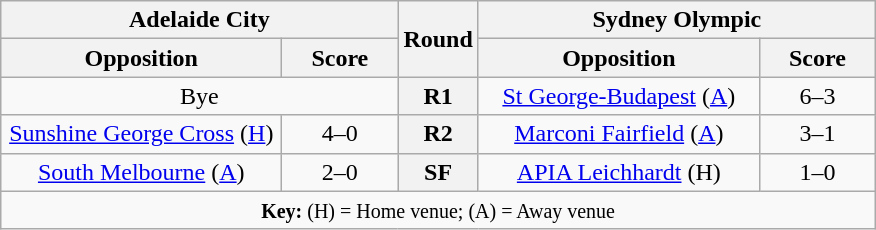<table class="wikitable plainrowheaders" style="text-align:center;margin:0">
<tr>
<th colspan="2">Adelaide City</th>
<th rowspan="2" style="width:25px">Round</th>
<th colspan="2">Sydney Olympic</th>
</tr>
<tr>
<th scope="col" style="width:180px">Opposition</th>
<th scope="col" style="width:70px">Score</th>
<th scope="col" style="width:180px">Opposition</th>
<th scope="col" style="width:70px">Score</th>
</tr>
<tr>
<td colspan="2">Bye</td>
<th scope=row style="text-align:center">R1</th>
<td><a href='#'>St George-Budapest</a> (<a href='#'>A</a>)</td>
<td>6–3</td>
</tr>
<tr>
<td><a href='#'>Sunshine George Cross</a> (<a href='#'>H</a>)</td>
<td>4–0</td>
<th scope=row style="text-align:center">R2</th>
<td><a href='#'>Marconi Fairfield</a> (<a href='#'>A</a>)</td>
<td>3–1</td>
</tr>
<tr>
<td><a href='#'>South Melbourne</a> (<a href='#'>A</a>)</td>
<td>2–0</td>
<th scope=row style="text-align:center">SF</th>
<td><a href='#'>APIA Leichhardt</a> (H)</td>
<td>1–0</td>
</tr>
<tr>
<td colspan="5"><small><strong>Key:</strong> (H) = Home venue; (A) = Away venue</small></td>
</tr>
</table>
